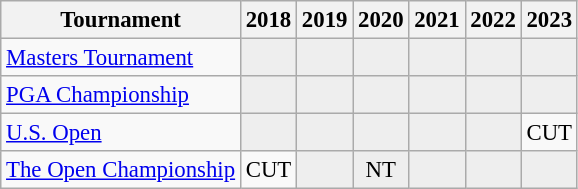<table class="wikitable" style="font-size:95%;text-align:center;">
<tr>
<th>Tournament</th>
<th>2018</th>
<th>2019</th>
<th>2020</th>
<th>2021</th>
<th>2022</th>
<th>2023</th>
</tr>
<tr>
<td align=left><a href='#'>Masters Tournament</a></td>
<td style="background:#eeeeee;"></td>
<td style="background:#eeeeee;"></td>
<td style="background:#eeeeee;"></td>
<td style="background:#eeeeee;"></td>
<td style="background:#eeeeee;"></td>
<td style="background:#eeeeee;"></td>
</tr>
<tr>
<td align=left><a href='#'>PGA Championship</a></td>
<td style="background:#eeeeee;"></td>
<td style="background:#eeeeee;"></td>
<td style="background:#eeeeee;"></td>
<td style="background:#eeeeee;"></td>
<td style="background:#eeeeee;"></td>
<td style="background:#eeeeee;"></td>
</tr>
<tr>
<td align=left><a href='#'>U.S. Open</a></td>
<td style="background:#eeeeee;"></td>
<td style="background:#eeeeee;"></td>
<td style="background:#eeeeee;"></td>
<td style="background:#eeeeee;"></td>
<td style="background:#eeeeee;"></td>
<td>CUT</td>
</tr>
<tr>
<td align=left><a href='#'>The Open Championship</a></td>
<td>CUT</td>
<td style="background:#eeeeee;"></td>
<td style="background:#eeeeee;">NT</td>
<td style="background:#eeeeee;"></td>
<td style="background:#eeeeee;"></td>
<td style="background:#eeeeee;"></td>
</tr>
</table>
